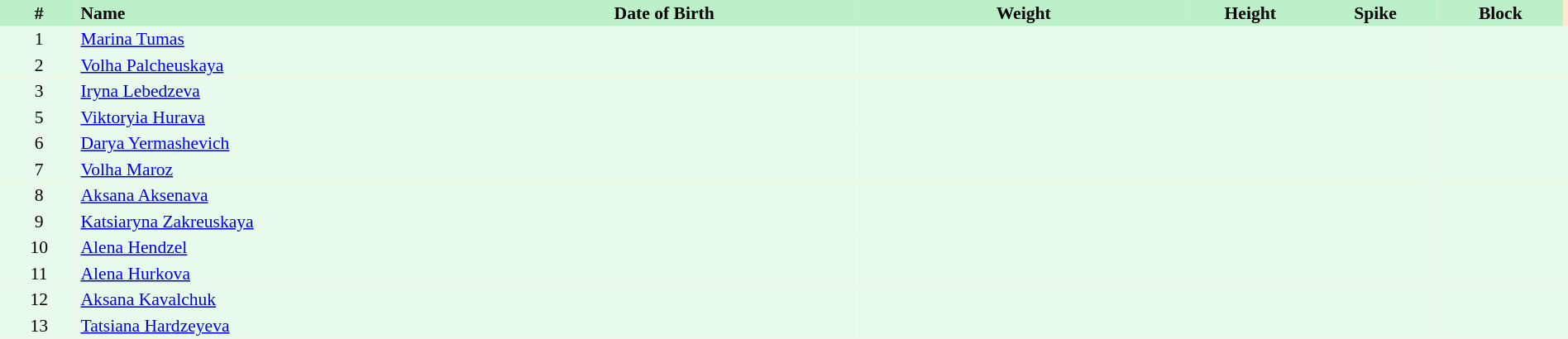<table border=0 cellpadding=2 cellspacing=0  |- bgcolor=#FFECCE style="text-align:center; font-size:90%;" width=100%>
<tr bgcolor=#BBF0C9>
<th width=5%>#</th>
<th width=25% align=left>Name</th>
<th width=25%>Date of Birth</th>
<th width=21%>Weight</th>
<th width=8%>Height</th>
<th width=8%>Spike</th>
<th width=8%>Block</th>
</tr>
<tr bgcolor=#E7FAEC>
<td>1</td>
<td align=left><a href='#'>Marina Tumas</a></td>
<td></td>
<td></td>
<td></td>
<td></td>
<td></td>
<td></td>
</tr>
<tr bgcolor=#E7FAEC>
<td>2</td>
<td align=left><a href='#'>Volha Palcheuskaya</a></td>
<td></td>
<td></td>
<td></td>
<td></td>
<td></td>
<td></td>
</tr>
<tr bgcolor=#E7FAEC>
<td>3</td>
<td align=left><a href='#'>Iryna Lebedzeva</a></td>
<td></td>
<td></td>
<td></td>
<td></td>
<td></td>
<td></td>
</tr>
<tr bgcolor=#E7FAEC>
<td>5</td>
<td align=left><a href='#'>Viktoryia Hurava</a></td>
<td></td>
<td></td>
<td></td>
<td></td>
<td></td>
<td></td>
</tr>
<tr bgcolor=#E7FAEC>
<td>6</td>
<td align=left><a href='#'>Darya Yermashevich</a></td>
<td></td>
<td></td>
<td></td>
<td></td>
<td></td>
<td></td>
</tr>
<tr bgcolor=#E7FAEC>
<td>7</td>
<td align=left><a href='#'>Volha Maroz</a></td>
<td></td>
<td></td>
<td></td>
<td></td>
<td></td>
<td></td>
</tr>
<tr bgcolor=#E7FAEC>
<td>8</td>
<td align=left><a href='#'>Aksana Aksenava</a></td>
<td></td>
<td></td>
<td></td>
<td></td>
<td></td>
<td></td>
</tr>
<tr bgcolor=#E7FAEC>
<td>9</td>
<td align=left><a href='#'>Katsiaryna Zakreuskaya</a></td>
<td></td>
<td></td>
<td></td>
<td></td>
<td></td>
<td></td>
</tr>
<tr bgcolor=#E7FAEC>
<td>10</td>
<td align=left><a href='#'>Alena Hendzel</a></td>
<td></td>
<td></td>
<td></td>
<td></td>
<td></td>
<td></td>
</tr>
<tr bgcolor=#E7FAEC>
<td>11</td>
<td align=left><a href='#'>Alena Hurkova</a></td>
<td></td>
<td></td>
<td></td>
<td></td>
<td></td>
<td></td>
</tr>
<tr bgcolor=#E7FAEC>
<td>12</td>
<td align=left><a href='#'>Aksana Kavalchuk</a></td>
<td></td>
<td></td>
<td></td>
<td></td>
<td></td>
<td></td>
</tr>
<tr bgcolor=#E7FAEC>
<td>13</td>
<td align=left><a href='#'>Tatsiana Hardzeyeva</a></td>
<td></td>
<td></td>
<td></td>
<td></td>
<td></td>
<td></td>
</tr>
</table>
